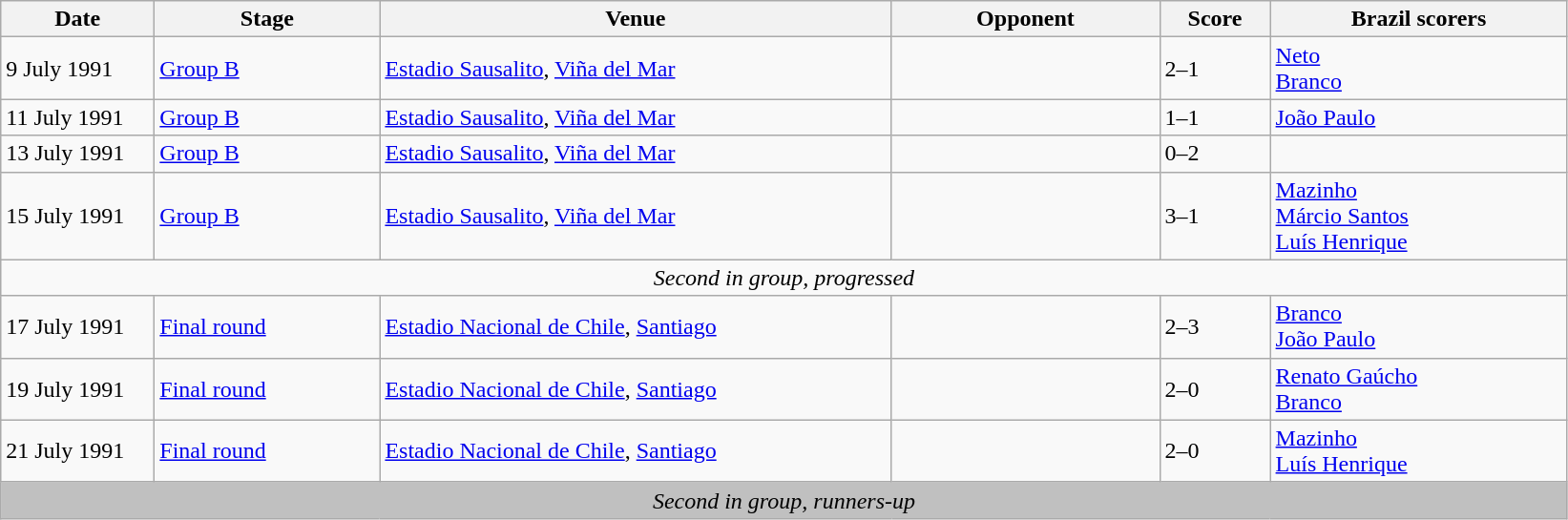<table class="wikitable">
<tr>
<th width=100px>Date</th>
<th width=150px>Stage</th>
<th width=350px>Venue</th>
<th width=180px>Opponent</th>
<th width=70px>Score</th>
<th width=200px>Brazil scorers</th>
</tr>
<tr>
<td>9 July 1991</td>
<td><a href='#'>Group B</a></td>
<td><a href='#'>Estadio Sausalito</a>, <a href='#'>Viña del Mar</a></td>
<td></td>
<td>2–1</td>
<td><a href='#'>Neto</a>  <br> <a href='#'>Branco</a> </td>
</tr>
<tr>
<td>11 July 1991</td>
<td><a href='#'>Group B</a></td>
<td><a href='#'>Estadio Sausalito</a>, <a href='#'>Viña del Mar</a></td>
<td></td>
<td>1–1</td>
<td><a href='#'>João Paulo</a> </td>
</tr>
<tr>
<td>13 July 1991</td>
<td><a href='#'>Group B</a></td>
<td><a href='#'>Estadio Sausalito</a>, <a href='#'>Viña del Mar</a></td>
<td></td>
<td>0–2</td>
<td></td>
</tr>
<tr>
<td>15 July 1991</td>
<td><a href='#'>Group B</a></td>
<td><a href='#'>Estadio Sausalito</a>, <a href='#'>Viña del Mar</a></td>
<td></td>
<td>3–1</td>
<td><a href='#'>Mazinho</a>  <br> <a href='#'>Márcio Santos</a>  <br> <a href='#'>Luís Henrique</a> </td>
</tr>
<tr>
<td colspan="6" style="text-align:center;"><em>Second in group, progressed</em></td>
</tr>
<tr>
<td>17 July 1991</td>
<td><a href='#'>Final round</a></td>
<td><a href='#'>Estadio Nacional de Chile</a>, <a href='#'>Santiago</a></td>
<td></td>
<td>2–3</td>
<td><a href='#'>Branco</a>  <br> <a href='#'>João Paulo</a> </td>
</tr>
<tr>
<td>19 July 1991</td>
<td><a href='#'>Final round</a></td>
<td><a href='#'>Estadio Nacional de Chile</a>, <a href='#'>Santiago</a></td>
<td></td>
<td>2–0</td>
<td><a href='#'>Renato Gaúcho</a>  <br> <a href='#'>Branco</a> </td>
</tr>
<tr>
<td>21 July 1991</td>
<td><a href='#'>Final round</a></td>
<td><a href='#'>Estadio Nacional de Chile</a>, <a href='#'>Santiago</a></td>
<td></td>
<td>2–0</td>
<td><a href='#'>Mazinho</a>   <br> <a href='#'>Luís Henrique</a> </td>
</tr>
<tr>
<td colspan="6"  style="text-align:center; background:silver;"><em>Second in group, runners-up</em></td>
</tr>
</table>
